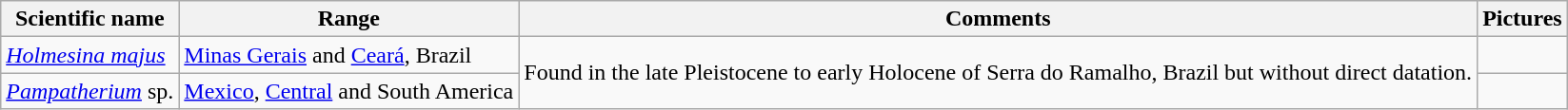<table class="wikitable">
<tr>
<th>Scientific name</th>
<th>Range</th>
<th class="unsortable">Comments</th>
<th>Pictures</th>
</tr>
<tr>
<td><em><a href='#'>Holmesina majus</a></em></td>
<td><a href='#'>Minas Gerais</a> and <a href='#'>Ceará</a>, Brazil</td>
<td rowspan="2">Found in the late Pleistocene to early Holocene of Serra do Ramalho, Brazil but without direct datation.</td>
<td></td>
</tr>
<tr>
<td><em><a href='#'>Pampatherium</a></em> sp.</td>
<td><a href='#'>Mexico</a>, <a href='#'>Central</a> and South America</td>
<td></td>
</tr>
</table>
